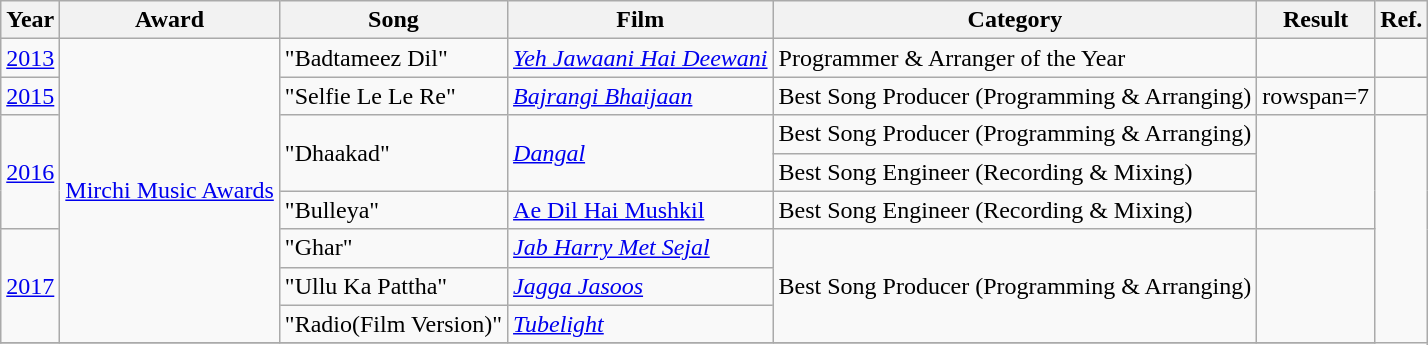<table class="wikitable sortable">
<tr>
<th>Year</th>
<th>Award</th>
<th>Song</th>
<th>Film</th>
<th>Category</th>
<th>Result</th>
<th>Ref.</th>
</tr>
<tr>
<td><a href='#'>2013</a></td>
<td rowspan=8><a href='#'>Mirchi Music Awards</a></td>
<td>"Badtameez Dil"</td>
<td><em><a href='#'>Yeh Jawaani Hai Deewani</a></em></td>
<td>Programmer & Arranger of the Year</td>
<td></td>
<td></td>
</tr>
<tr>
<td><a href='#'>2015</a></td>
<td>"Selfie Le Le Re"</td>
<td><em><a href='#'>Bajrangi Bhaijaan</a></em></td>
<td>Best Song Producer (Programming & Arranging)</td>
<td>rowspan=7 </td>
<td></td>
</tr>
<tr>
<td rowspan=3><a href='#'>2016</a></td>
<td rowspan=2>"Dhaakad"</td>
<td rowspan=2><em><a href='#'>Dangal</a></em></td>
<td>Best Song Producer (Programming & Arranging)</td>
<td rowspan=3></td>
</tr>
<tr>
<td>Best Song Engineer (Recording & Mixing)</td>
</tr>
<tr>
<td>"Bulleya"</td>
<td><a href='#'>Ae Dil Hai Mushkil</a></td>
<td>Best Song Engineer (Recording & Mixing)</td>
</tr>
<tr>
<td rowspan=3><a href='#'>2017</a></td>
<td>"Ghar"</td>
<td><em><a href='#'>Jab Harry Met Sejal</a></em></td>
<td rowspan=3>Best Song Producer (Programming & Arranging)</td>
<td rowspan=3></td>
</tr>
<tr>
<td>"Ullu Ka Pattha"</td>
<td><em><a href='#'>Jagga Jasoos</a></em></td>
</tr>
<tr>
<td>"Radio(Film Version)"</td>
<td><em><a href='#'>Tubelight</a></em></td>
</tr>
<tr>
</tr>
</table>
